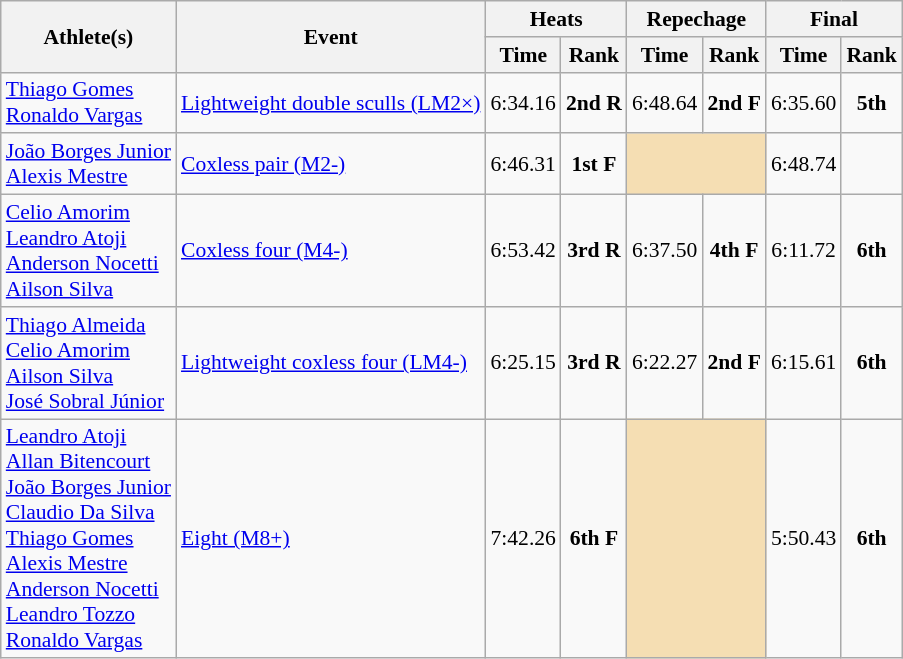<table class="wikitable" style="font-size:90%">
<tr>
<th rowspan=2>Athlete(s)</th>
<th rowspan=2>Event</th>
<th colspan=2>Heats</th>
<th colspan=2>Repechage</th>
<th colspan=2>Final</th>
</tr>
<tr>
<th>Time</th>
<th>Rank</th>
<th>Time</th>
<th>Rank</th>
<th>Time</th>
<th>Rank</th>
</tr>
<tr>
<td><a href='#'>Thiago Gomes</a><br><a href='#'>Ronaldo Vargas</a></td>
<td><a href='#'>Lightweight double sculls (LM2×)</a></td>
<td align=center>6:34.16</td>
<td align=center><strong>2nd R</strong></td>
<td align=center>6:48.64</td>
<td align=center><strong>2nd F</strong></td>
<td align=center>6:35.60</td>
<td align=center><strong>5th</strong></td>
</tr>
<tr>
<td><a href='#'>João Borges Junior</a><br><a href='#'>Alexis Mestre</a></td>
<td><a href='#'>Coxless pair (M2-)</a></td>
<td align=center>6:46.31</td>
<td align=center><strong>1st F</strong></td>
<td align="center" colspan="2" bgcolor=wheat></td>
<td align=center>6:48.74</td>
<td align=center></td>
</tr>
<tr>
<td><a href='#'>Celio Amorim</a><br><a href='#'>Leandro Atoji</a><br><a href='#'>Anderson Nocetti</a><br><a href='#'>Ailson Silva</a></td>
<td><a href='#'>Coxless four (M4-)</a></td>
<td align=center>6:53.42</td>
<td align=center><strong>3rd R</strong></td>
<td align=center>6:37.50</td>
<td align=center><strong>4th F</strong></td>
<td align=center>6:11.72</td>
<td align=center><strong>6th</strong></td>
</tr>
<tr>
<td><a href='#'>Thiago Almeida</a><br><a href='#'>Celio Amorim</a><br><a href='#'>Ailson Silva</a><br><a href='#'>José Sobral Júnior</a></td>
<td><a href='#'>Lightweight coxless four (LM4-)</a></td>
<td align=center>6:25.15</td>
<td align=center><strong>3rd R</strong></td>
<td align=center>6:22.27</td>
<td align=center><strong>2nd F</strong></td>
<td align=center>6:15.61</td>
<td align=center><strong>6th</strong></td>
</tr>
<tr>
<td><a href='#'>Leandro Atoji</a><br><a href='#'>Allan Bitencourt</a><br><a href='#'>João Borges Junior</a><br><a href='#'>Claudio Da Silva</a><br><a href='#'>Thiago Gomes</a><br><a href='#'>Alexis Mestre</a><br><a href='#'>Anderson Nocetti</a><br><a href='#'>Leandro Tozzo</a><br><a href='#'>Ronaldo Vargas</a></td>
<td><a href='#'>Eight (M8+)</a></td>
<td align=center>7:42.26</td>
<td align=center><strong>6th F</strong></td>
<td align="center" colspan="2" bgcolor=wheat></td>
<td align=center>5:50.43</td>
<td align=center><strong>6th</strong></td>
</tr>
</table>
